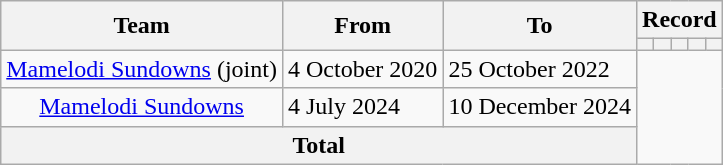<table class=wikitable style=text-align:center>
<tr>
<th rowspan=2>Team</th>
<th rowspan=2>From</th>
<th rowspan=2>To</th>
<th colspan=5>Record</th>
</tr>
<tr>
<th></th>
<th></th>
<th></th>
<th></th>
<th></th>
</tr>
<tr>
<td><a href='#'>Mamelodi Sundowns</a> (joint)</td>
<td align=left>4 October 2020</td>
<td align=left>25 October 2022<br></td>
</tr>
<tr>
<td><a href='#'>Mamelodi Sundowns</a></td>
<td align=left>4 July 2024</td>
<td align=left>10 December 2024<br></td>
</tr>
<tr>
<th colspan=3>Total<br></th>
</tr>
</table>
